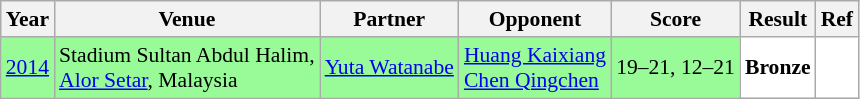<table class="sortable wikitable" style="font-size: 90%;">
<tr>
<th>Year</th>
<th>Venue</th>
<th>Partner</th>
<th>Opponent</th>
<th>Score</th>
<th>Result</th>
<th>Ref</th>
</tr>
<tr style="background:#98FB98">
<td align="center"><a href='#'>2014</a></td>
<td align="left">Stadium Sultan Abdul Halim,<br><a href='#'>Alor Setar</a>, Malaysia</td>
<td align="left"> <a href='#'>Yuta Watanabe</a></td>
<td align="left"> <a href='#'>Huang Kaixiang</a><br> <a href='#'>Chen Qingchen</a></td>
<td align="left">19–21, 12–21</td>
<td style="text-align:left; background:white"> <strong>Bronze</strong></td>
<td style="text-align:center; background:white"></td>
</tr>
</table>
